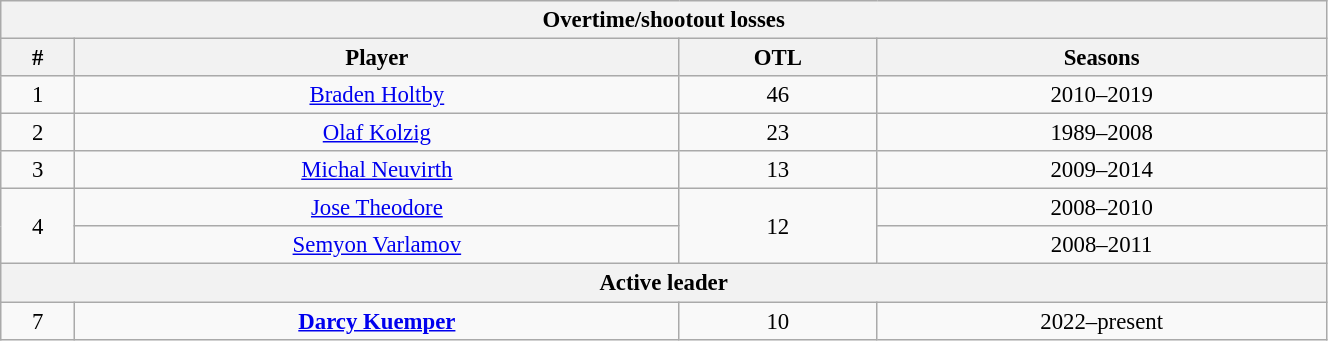<table class="wikitable" style="text-align: center; font-size: 95%" width="70%">
<tr>
<th colspan="4">Overtime/shootout losses</th>
</tr>
<tr>
<th>#</th>
<th>Player</th>
<th>OTL</th>
<th>Seasons</th>
</tr>
<tr>
<td>1</td>
<td><a href='#'>Braden Holtby</a></td>
<td>46</td>
<td>2010–2019</td>
</tr>
<tr>
<td>2</td>
<td><a href='#'>Olaf Kolzig</a></td>
<td>23</td>
<td>1989–2008</td>
</tr>
<tr>
<td>3</td>
<td><a href='#'>Michal Neuvirth</a></td>
<td>13</td>
<td>2009–2014</td>
</tr>
<tr>
<td rowspan="2">4</td>
<td><a href='#'>Jose Theodore</a></td>
<td rowspan="2">12</td>
<td>2008–2010</td>
</tr>
<tr>
<td><a href='#'>Semyon Varlamov</a></td>
<td>2008–2011</td>
</tr>
<tr>
<th colspan="4">Active leader</th>
</tr>
<tr>
<td>7</td>
<td><strong><a href='#'>Darcy Kuemper</a></strong></td>
<td>10</td>
<td>2022–present</td>
</tr>
</table>
